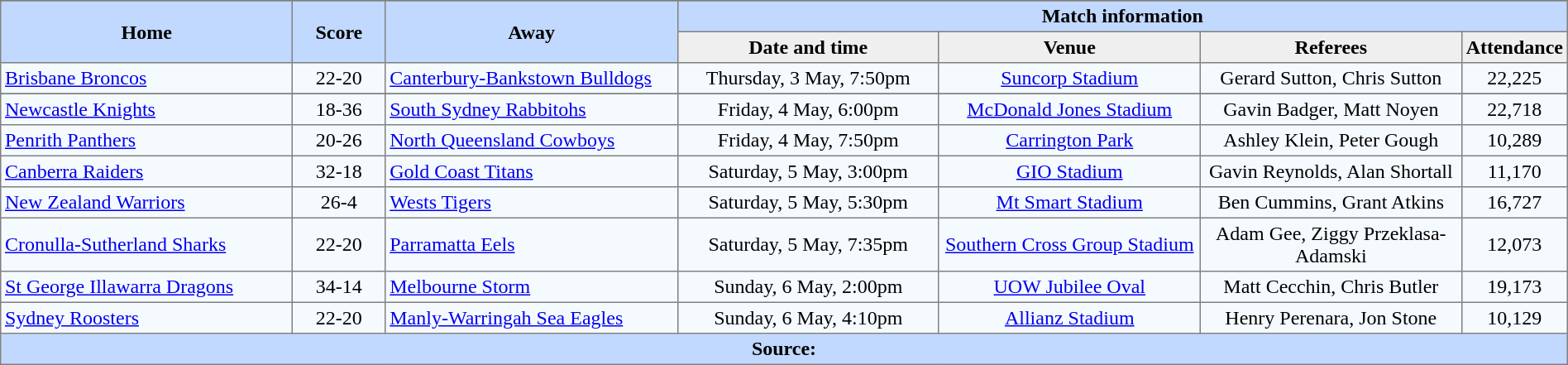<table border="1" cellpadding="3" cellspacing="0" style="border-collapse:collapse; text-align:center; width:100%;">
<tr style="background:#c1d8ff;">
</tr>
<tr style="background:#c1d8ff;">
<th rowspan="2" style="width:19%;">Home</th>
<th rowspan="2" style="width:6%;">Score</th>
<th rowspan="2" style="width:19%;">Away</th>
<th colspan=6>Match information</th>
</tr>
<tr style="background:#efefef;">
<th width=17%>Date and time</th>
<th width=17%>Venue</th>
<th width=17%>Referees</th>
<th width=5%>Attendance</th>
</tr>
<tr style="text-align:center; background:#f5faff;">
<td align="left"> <a href='#'>Brisbane Broncos</a></td>
<td>22-20</td>
<td align="left"> <a href='#'>Canterbury-Bankstown Bulldogs</a></td>
<td>Thursday, 3 May, 7:50pm</td>
<td><a href='#'>Suncorp Stadium</a></td>
<td>Gerard Sutton, Chris Sutton</td>
<td>22,225</td>
</tr>
<tr style="background:#c1d8ff;">
</tr>
<tr style="text-align:center; background:#f5faff;">
<td align="left"> <a href='#'>Newcastle Knights</a></td>
<td>18-36</td>
<td align="left"> <a href='#'>South Sydney Rabbitohs</a></td>
<td>Friday, 4 May, 6:00pm</td>
<td><a href='#'>McDonald Jones Stadium</a></td>
<td>Gavin Badger, Matt Noyen</td>
<td>22,718</td>
</tr>
<tr style="text-align:center; background:#f5faff;">
<td align="left"> <a href='#'>Penrith Panthers</a></td>
<td>20-26</td>
<td align="left"> <a href='#'>North Queensland Cowboys</a></td>
<td>Friday, 4 May, 7:50pm</td>
<td><a href='#'>Carrington Park</a></td>
<td>Ashley Klein, Peter Gough</td>
<td>10,289</td>
</tr>
<tr style="text-align:center; background:#f5faff;">
<td align="left"> <a href='#'>Canberra Raiders</a></td>
<td>32-18</td>
<td align="left"> <a href='#'>Gold Coast Titans</a></td>
<td>Saturday, 5 May, 3:00pm</td>
<td><a href='#'>GIO Stadium</a></td>
<td>Gavin Reynolds, Alan Shortall</td>
<td>11,170</td>
</tr>
<tr style="text-align:center; background:#f5faff;">
<td align="left"> <a href='#'>New Zealand Warriors</a></td>
<td>26-4</td>
<td align="left"> <a href='#'>Wests Tigers</a></td>
<td>Saturday, 5 May, 5:30pm</td>
<td><a href='#'>Mt Smart Stadium</a></td>
<td>Ben Cummins, Grant Atkins</td>
<td>16,727</td>
</tr>
<tr style="text-align:center; background:#f5faff;">
<td align="left"> <a href='#'>Cronulla-Sutherland Sharks</a></td>
<td>22-20</td>
<td align="left"> <a href='#'>Parramatta Eels</a></td>
<td>Saturday, 5 May, 7:35pm</td>
<td><a href='#'>Southern Cross Group Stadium</a></td>
<td>Adam Gee, Ziggy Przeklasa-Adamski</td>
<td>12,073</td>
</tr>
<tr style="text-align:center; background:#f5faff;">
<td align="left"> <a href='#'>St George Illawarra Dragons</a></td>
<td>34-14</td>
<td align="left"> <a href='#'>Melbourne Storm</a></td>
<td>Sunday, 6 May, 2:00pm</td>
<td><a href='#'>UOW Jubilee Oval</a></td>
<td>Matt Cecchin, Chris Butler</td>
<td>19,173</td>
</tr>
<tr style="text-align:center; background:#f5faff;">
<td align="left"> <a href='#'>Sydney Roosters</a></td>
<td>22-20</td>
<td align="left"> <a href='#'>Manly-Warringah Sea Eagles</a></td>
<td>Sunday, 6 May, 4:10pm</td>
<td><a href='#'>Allianz Stadium</a></td>
<td>Henry Perenara, Jon Stone</td>
<td>10,129</td>
</tr>
<tr style="background:#c1d8ff;">
<th colspan=7>Source:</th>
</tr>
</table>
